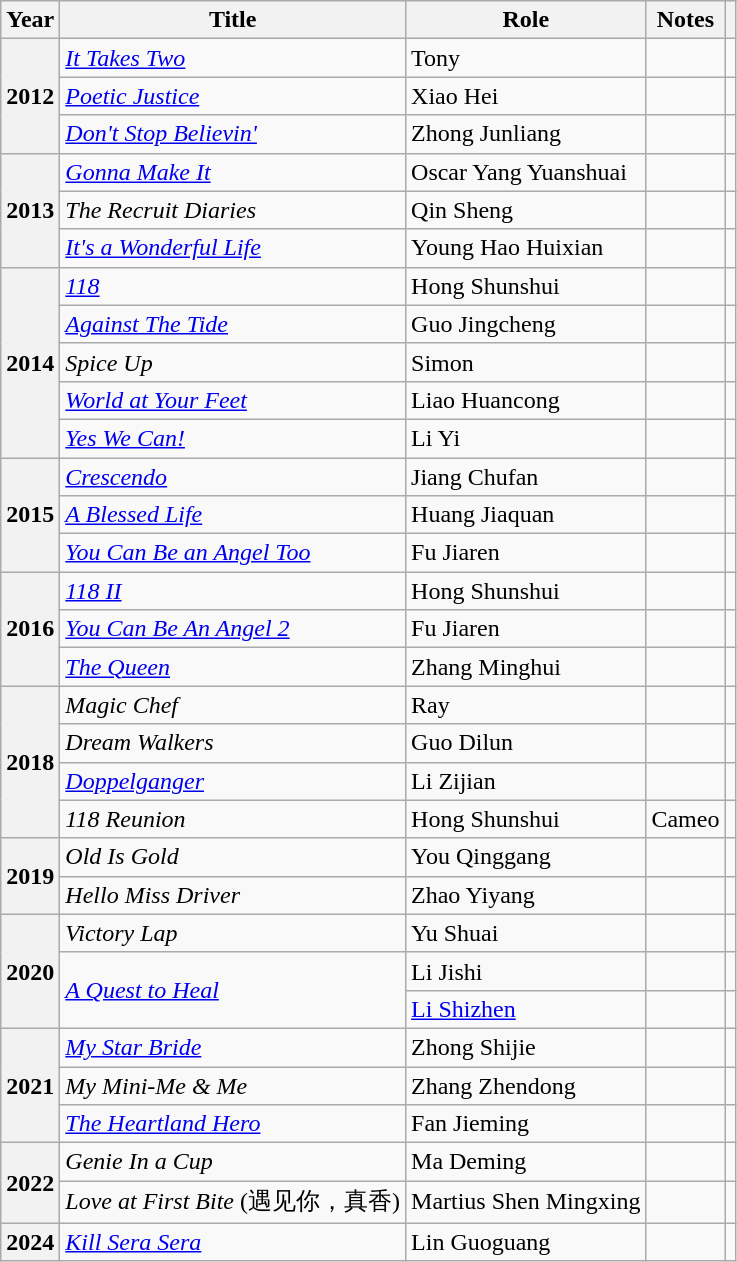<table class="wikitable plainrowheaders">
<tr>
<th scope="col">Year</th>
<th scope="col">Title</th>
<th scope="col">Role</th>
<th scope="col" class="unsortable">Notes</th>
<th scope="col" class="unsortable"></th>
</tr>
<tr>
<th scope="row" rowspan="3">2012</th>
<td><em><a href='#'>It Takes Two</a></em></td>
<td>Tony</td>
<td></td>
<td></td>
</tr>
<tr>
<td><em><a href='#'>Poetic Justice</a></em></td>
<td>Xiao Hei</td>
<td></td>
<td></td>
</tr>
<tr>
<td><em><a href='#'>Don't Stop Believin'</a></em></td>
<td>Zhong Junliang</td>
<td></td>
<td></td>
</tr>
<tr>
<th scope="row" rowspan="3">2013</th>
<td><em><a href='#'>Gonna Make It</a></em></td>
<td>Oscar Yang Yuanshuai</td>
<td></td>
<td></td>
</tr>
<tr>
<td><em>The Recruit Diaries</em></td>
<td>Qin Sheng</td>
<td></td>
<td></td>
</tr>
<tr>
<td><em><a href='#'>It's a Wonderful Life</a></em></td>
<td>Young Hao Huixian</td>
<td></td>
<td></td>
</tr>
<tr>
<th scope="row" rowspan="5">2014</th>
<td><em> <a href='#'>118</a> </em></td>
<td>Hong Shunshui</td>
<td></td>
<td></td>
</tr>
<tr>
<td><em><a href='#'>Against The Tide</a></em></td>
<td>Guo Jingcheng</td>
<td></td>
<td></td>
</tr>
<tr>
<td><em>Spice Up</em></td>
<td>Simon</td>
<td></td>
<td></td>
</tr>
<tr>
<td><em><a href='#'>World at Your Feet</a></em></td>
<td>Liao Huancong</td>
<td></td>
<td></td>
</tr>
<tr>
<td><em><a href='#'>Yes We Can!</a></em></td>
<td>Li Yi</td>
<td></td>
<td></td>
</tr>
<tr>
<th scope="row" rowspan="3">2015</th>
<td><em><a href='#'>Crescendo</a></em></td>
<td>Jiang Chufan</td>
<td></td>
<td></td>
</tr>
<tr>
<td><em><a href='#'>A Blessed Life</a></em></td>
<td>Huang Jiaquan</td>
<td></td>
<td></td>
</tr>
<tr>
<td><em><a href='#'>You Can Be an Angel Too</a></em></td>
<td>Fu Jiaren</td>
<td></td>
<td></td>
</tr>
<tr>
<th scope="row" rowspan="3">2016</th>
<td><em><a href='#'>118 II</a></em></td>
<td>Hong Shunshui</td>
<td></td>
<td></td>
</tr>
<tr>
<td><em><a href='#'>You Can Be An Angel 2</a></em></td>
<td>Fu Jiaren</td>
<td></td>
<td></td>
</tr>
<tr>
<td><em><a href='#'>The Queen</a></em></td>
<td>Zhang Minghui</td>
<td></td>
<td></td>
</tr>
<tr>
<th scope="row" rowspan="4">2018</th>
<td><em>Magic Chef</em></td>
<td>Ray</td>
<td></td>
<td></td>
</tr>
<tr>
<td><em>Dream Walkers</em></td>
<td>Guo Dilun</td>
<td></td>
<td></td>
</tr>
<tr>
<td><em><a href='#'>Doppelganger</a></em></td>
<td>Li Zijian</td>
<td></td>
<td></td>
</tr>
<tr>
<td><em>118 Reunion</em></td>
<td>Hong Shunshui</td>
<td>Cameo</td>
<td></td>
</tr>
<tr>
<th scope="row" rowspan="2">2019</th>
<td><em>Old Is Gold</em></td>
<td>You Qinggang</td>
<td></td>
<td></td>
</tr>
<tr>
<td><em>Hello Miss Driver</em></td>
<td>Zhao Yiyang</td>
<td></td>
<td></td>
</tr>
<tr>
<th scope="row" rowspan="3">2020</th>
<td><em>Victory Lap</em></td>
<td>Yu Shuai</td>
<td></td>
<td></td>
</tr>
<tr>
<td rowspan="2"><em><a href='#'>A Quest to Heal</a></em></td>
<td>Li Jishi</td>
<td></td>
<td></td>
</tr>
<tr>
<td><a href='#'>Li Shizhen</a></td>
<td></td>
<td></td>
</tr>
<tr>
<th scope="row" rowspan="3">2021</th>
<td><em><a href='#'>My Star Bride</a></em></td>
<td>Zhong Shijie</td>
<td></td>
<td></td>
</tr>
<tr>
<td><em> My Mini-Me & Me</em></td>
<td>Zhang Zhendong</td>
<td></td>
<td></td>
</tr>
<tr>
<td><em><a href='#'>The Heartland Hero</a></em></td>
<td>Fan Jieming</td>
<td></td>
<td></td>
</tr>
<tr>
<th scope="row" rowspan="2">2022</th>
<td><em>Genie In a Cup</em></td>
<td>Ma Deming</td>
<td></td>
<td></td>
</tr>
<tr>
<td><em>Love at First Bite</em> (遇见你，真香)</td>
<td>Martius Shen Mingxing</td>
<td></td>
<td></td>
</tr>
<tr>
<th scope="row" rowspan="1">2024</th>
<td><em><a href='#'>Kill Sera Sera</a></td>
<td>Lin Guoguang</td>
<td></td>
<td></td>
</tr>
</table>
